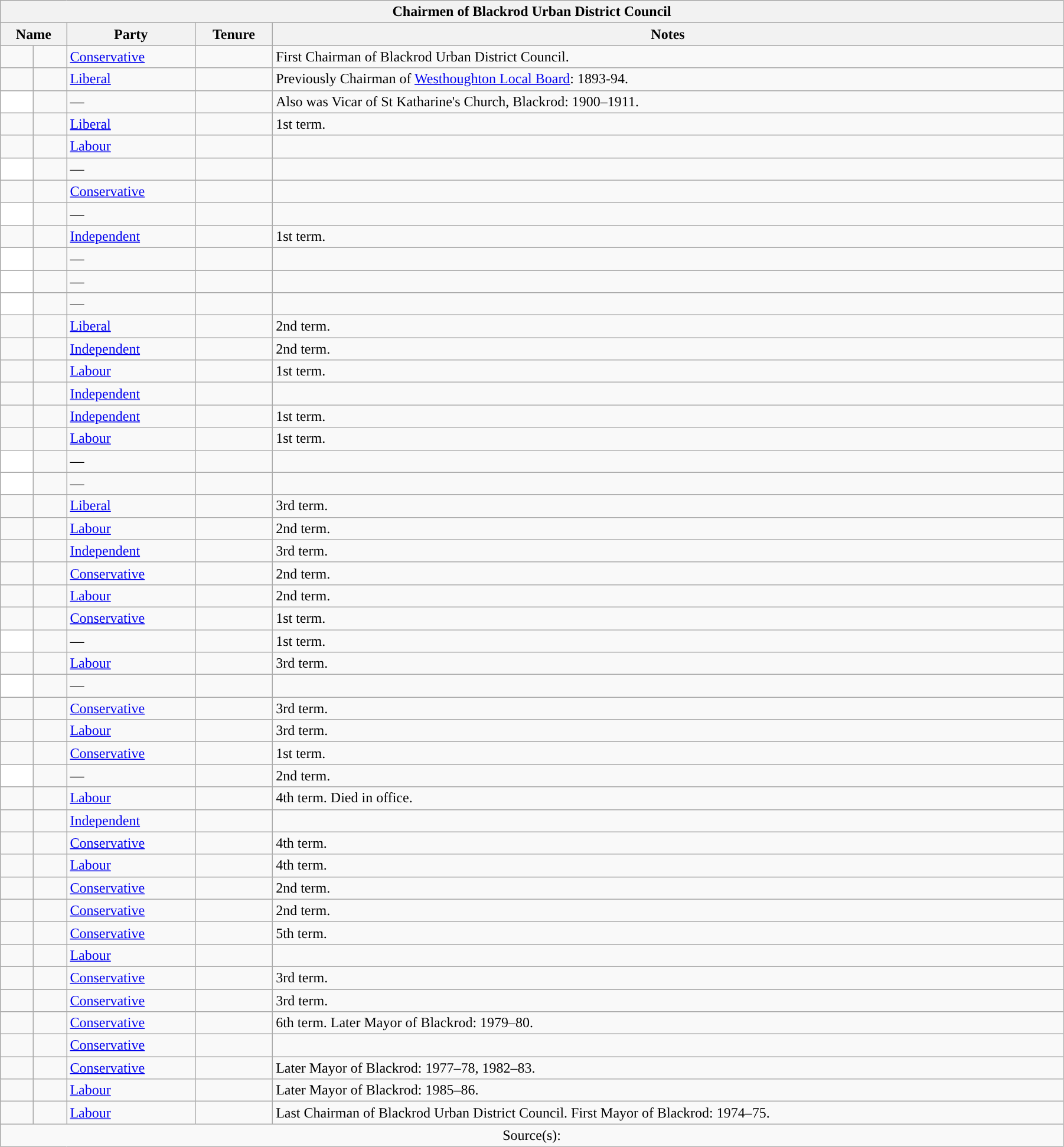<table class="wikitable sortable" style="width: 95%;">
<tr>
<th colspan="5">Chairmen of Blackrod Urban District Council</th>
</tr>
<tr>
<th colspan=2>Name</th>
<th>Party</th>
<th>Tenure</th>
<th class=unsortable>Notes</th>
</tr>
<tr>
<td style="background-color: "></td>
<td></td>
<td><a href='#'>Conservative</a></td>
<td></td>
<td>First Chairman of Blackrod Urban District Council.</td>
</tr>
<tr>
<td style="background-color: "></td>
<td></td>
<td><a href='#'>Liberal</a></td>
<td></td>
<td>Previously Chairman of <a href='#'>Westhoughton Local Board</a>: 1893-94.</td>
</tr>
<tr>
<td style="background-color:#FFFFFF"></td>
<td></td>
<td>—</td>
<td></td>
<td>Also was Vicar of St Katharine's Church, Blackrod: 1900–1911.</td>
</tr>
<tr>
<td style="background-color: "></td>
<td></td>
<td><a href='#'>Liberal</a></td>
<td></td>
<td>1st term.</td>
</tr>
<tr>
<td style="background-color: "></td>
<td></td>
<td><a href='#'>Labour</a></td>
<td></td>
<td></td>
</tr>
<tr>
<td style="background-color:#FFFFFF"></td>
<td></td>
<td>—</td>
<td></td>
<td></td>
</tr>
<tr>
<td style="background-color: "></td>
<td></td>
<td><a href='#'>Conservative</a></td>
<td></td>
<td></td>
</tr>
<tr>
<td style="background-color:#FFFFFF"></td>
<td></td>
<td>—</td>
<td></td>
<td></td>
</tr>
<tr>
<td style="background-color: "></td>
<td></td>
<td><a href='#'>Independent</a></td>
<td></td>
<td>1st term.</td>
</tr>
<tr>
<td style="background-color:#FFFFFF"></td>
<td></td>
<td>—</td>
<td></td>
<td></td>
</tr>
<tr>
<td style="background-color:#FFFFFF"></td>
<td></td>
<td>—</td>
<td></td>
<td></td>
</tr>
<tr>
<td style="background-color:#FFFFFF"></td>
<td></td>
<td>—</td>
<td></td>
<td></td>
</tr>
<tr>
<td style="background-color: "></td>
<td></td>
<td><a href='#'>Liberal</a></td>
<td></td>
<td>2nd term.</td>
</tr>
<tr>
<td style="background-color: "></td>
<td></td>
<td><a href='#'>Independent</a></td>
<td></td>
<td>2nd term.</td>
</tr>
<tr>
<td style="background-color: "></td>
<td></td>
<td><a href='#'>Labour</a></td>
<td></td>
<td>1st term.</td>
</tr>
<tr>
<td style="background-color: "></td>
<td></td>
<td><a href='#'>Independent</a></td>
<td></td>
<td></td>
</tr>
<tr>
<td style="background-color: "></td>
<td></td>
<td><a href='#'>Independent</a></td>
<td></td>
<td>1st term.</td>
</tr>
<tr>
<td style="background-color: "></td>
<td></td>
<td><a href='#'>Labour</a></td>
<td></td>
<td>1st term.</td>
</tr>
<tr>
<td style="background-color:#FFFFFF"></td>
<td></td>
<td>—</td>
<td></td>
<td></td>
</tr>
<tr>
<td style="background-color:#FFFFFF"></td>
<td></td>
<td>—</td>
<td></td>
<td></td>
</tr>
<tr>
<td style="background-color: "></td>
<td></td>
<td><a href='#'>Liberal</a></td>
<td></td>
<td>3rd term.</td>
</tr>
<tr>
<td style="background-color: "></td>
<td></td>
<td><a href='#'>Labour</a></td>
<td></td>
<td>2nd term.</td>
</tr>
<tr>
<td style="background-color: "></td>
<td></td>
<td><a href='#'>Independent</a></td>
<td></td>
<td>3rd term.</td>
</tr>
<tr>
<td style="background-color: "></td>
<td></td>
<td><a href='#'>Conservative</a></td>
<td></td>
<td>2nd term.</td>
</tr>
<tr>
<td style="background-color: "></td>
<td></td>
<td><a href='#'>Labour</a></td>
<td></td>
<td>2nd term.</td>
</tr>
<tr>
<td style="background-color: "></td>
<td></td>
<td><a href='#'>Conservative</a></td>
<td></td>
<td>1st term.</td>
</tr>
<tr>
<td style="background-color:#FFFFFF"></td>
<td></td>
<td>—</td>
<td></td>
<td>1st term.</td>
</tr>
<tr>
<td style="background-color: "></td>
<td></td>
<td><a href='#'>Labour</a></td>
<td></td>
<td>3rd term.</td>
</tr>
<tr>
<td style="background-color:#FFFFFF"></td>
<td></td>
<td>—</td>
<td></td>
<td></td>
</tr>
<tr>
<td style="background-color: "></td>
<td></td>
<td><a href='#'>Conservative</a></td>
<td></td>
<td>3rd term.</td>
</tr>
<tr>
<td style="background-color: "></td>
<td></td>
<td><a href='#'>Labour</a></td>
<td></td>
<td>3rd term.</td>
</tr>
<tr>
<td style="background-color: "></td>
<td></td>
<td><a href='#'>Conservative</a></td>
<td></td>
<td>1st term.</td>
</tr>
<tr>
<td style="background-color:#FFFFFF"></td>
<td></td>
<td>—</td>
<td></td>
<td>2nd term.</td>
</tr>
<tr>
<td style="background-color: "></td>
<td></td>
<td><a href='#'>Labour</a></td>
<td></td>
<td>4th term. Died in office.</td>
</tr>
<tr>
<td style="background-color: "></td>
<td></td>
<td><a href='#'>Independent</a></td>
<td></td>
<td></td>
</tr>
<tr>
<td style="background-color: "></td>
<td></td>
<td><a href='#'>Conservative</a></td>
<td></td>
<td>4th term.</td>
</tr>
<tr>
<td style="background-color: "></td>
<td></td>
<td><a href='#'>Labour</a></td>
<td></td>
<td>4th term.</td>
</tr>
<tr>
<td style="background-color: "></td>
<td></td>
<td><a href='#'>Conservative</a></td>
<td></td>
<td>2nd term.</td>
</tr>
<tr>
<td style="background-color: "></td>
<td></td>
<td><a href='#'>Conservative</a></td>
<td></td>
<td>2nd term.</td>
</tr>
<tr>
<td style="background-color: "></td>
<td></td>
<td><a href='#'>Conservative</a></td>
<td></td>
<td>5th term.</td>
</tr>
<tr>
<td style="background-color: "></td>
<td></td>
<td><a href='#'>Labour</a></td>
<td></td>
<td></td>
</tr>
<tr>
<td style="background-color: "></td>
<td></td>
<td><a href='#'>Conservative</a></td>
<td></td>
<td>3rd term.</td>
</tr>
<tr>
<td style="background-color: "></td>
<td></td>
<td><a href='#'>Conservative</a></td>
<td></td>
<td>3rd term.</td>
</tr>
<tr>
<td style="background-color: "></td>
<td></td>
<td><a href='#'>Conservative</a></td>
<td></td>
<td>6th term. Later Mayor of Blackrod: 1979–80.</td>
</tr>
<tr>
<td style="background-color: "></td>
<td></td>
<td><a href='#'>Conservative</a></td>
<td></td>
<td></td>
</tr>
<tr>
<td style="background-color: "></td>
<td></td>
<td><a href='#'>Conservative</a></td>
<td></td>
<td>Later Mayor of Blackrod: 1977–78, 1982–83.</td>
</tr>
<tr>
<td style="background-color: "></td>
<td></td>
<td><a href='#'>Labour</a></td>
<td></td>
<td>Later Mayor of Blackrod: 1985–86.</td>
</tr>
<tr>
<td style="background-color: "></td>
<td></td>
<td><a href='#'>Labour</a></td>
<td></td>
<td>Last Chairman of Blackrod Urban District Council. First Mayor of Blackrod: 1974–75.</td>
</tr>
<tr class="sortbottom">
<td colspan="5" align="center" class=unsortable>Source(s):</td>
</tr>
</table>
